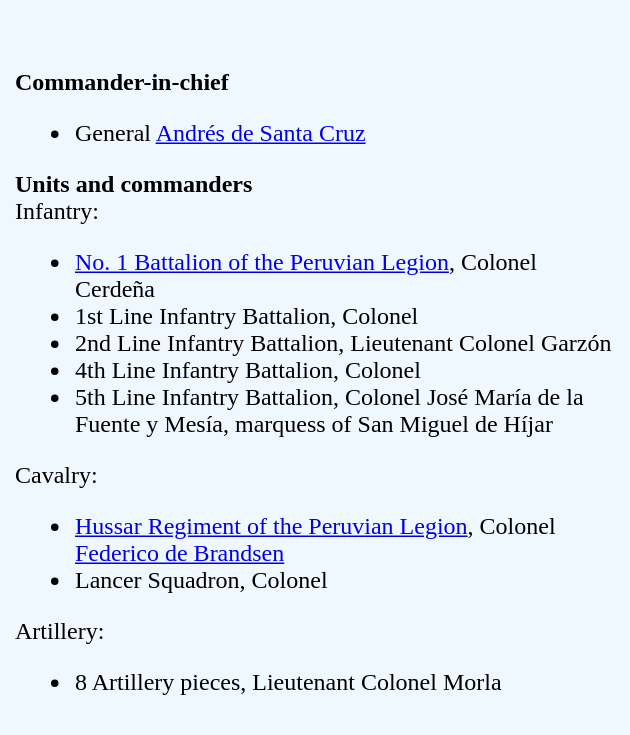<table cellpadding=10px>
<tr>
<td valign=top bgcolor="#F0F8FF" width=400px><br><br><strong>Commander-in-chief</strong><ul><li>General <a href='#'>Andrés de Santa Cruz</a></li></ul><strong>Units and commanders</strong><br>
Infantry:<ul><li><a href='#'>No. 1 Battalion of the Peruvian Legion</a>, Colonel Cerdeña</li><li>1st Line Infantry Battalion, Colonel </li><li>2nd Line Infantry Battalion, Lieutenant Colonel Garzón</li><li>4th Line Infantry Battalion, Colonel </li><li>5th Line Infantry Battalion, Colonel José María de la Fuente y Mesía, marquess of San Miguel de Híjar</li></ul>Cavalry:<ul><li><a href='#'>Hussar Regiment of the Peruvian Legion</a>, Colonel <a href='#'>Federico de Brandsen</a></li><li>Lancer Squadron, Colonel </li></ul>Artillery:<ul><li>8 Artillery pieces, Lieutenant Colonel Morla</li></ul></td>
</tr>
</table>
